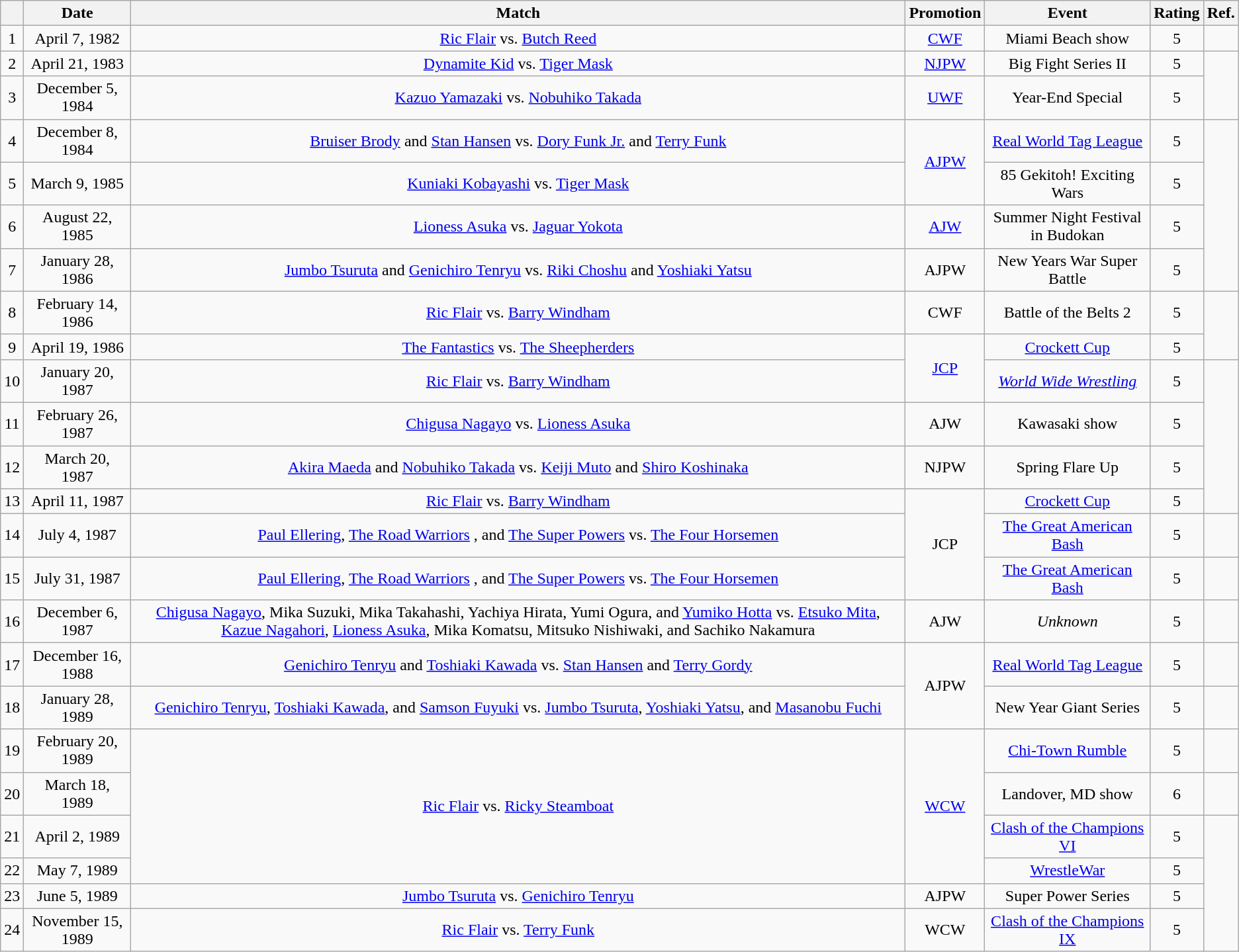<table class="wikitable sortable">
<tr>
<th></th>
<th>Date</th>
<th>Match</th>
<th>Promotion</th>
<th>Event</th>
<th>Rating</th>
<th>Ref.</th>
</tr>
<tr align="center">
<td>1</td>
<td>April 7, 1982</td>
<td><a href='#'>Ric Flair</a> vs. <a href='#'>Butch Reed</a></td>
<td><a href='#'>CWF</a></td>
<td>Miami Beach show</td>
<td>5</td>
<td></td>
</tr>
<tr align="center">
<td>2</td>
<td>April 21, 1983</td>
<td><a href='#'>Dynamite Kid</a> vs. <a href='#'>Tiger Mask</a></td>
<td><a href='#'>NJPW</a></td>
<td>Big Fight Series II<br></td>
<td>5</td>
<td rowspan="2"></td>
</tr>
<tr align="center">
<td>3</td>
<td>December 5, 1984</td>
<td><a href='#'>Kazuo Yamazaki</a> vs. <a href='#'>Nobuhiko Takada</a></td>
<td><a href='#'>UWF</a></td>
<td>Year-End Special<br></td>
<td>5</td>
</tr>
<tr align="center">
<td>4</td>
<td>December 8, 1984</td>
<td><a href='#'>Bruiser Brody</a> and <a href='#'>Stan Hansen</a> vs. <a href='#'>Dory Funk Jr.</a> and <a href='#'>Terry Funk</a></td>
<td rowspan="2"><a href='#'>AJPW</a></td>
<td><a href='#'>Real World Tag League</a><br></td>
<td>5</td>
<td rowspan="4"></td>
</tr>
<tr align="center">
<td>5</td>
<td>March 9, 1985</td>
<td><a href='#'>Kuniaki Kobayashi</a> vs. <a href='#'>Tiger Mask</a></td>
<td>85 Gekitoh! Exciting Wars<br></td>
<td>5</td>
</tr>
<tr align="center">
<td>6</td>
<td>August 22, 1985</td>
<td><a href='#'>Lioness Asuka</a> vs. <a href='#'>Jaguar Yokota</a></td>
<td><a href='#'>AJW</a></td>
<td>Summer Night Festival in Budokan</td>
<td>5</td>
</tr>
<tr align="center">
<td>7</td>
<td>January 28, 1986</td>
<td><a href='#'>Jumbo Tsuruta</a> and <a href='#'>Genichiro Tenryu</a> vs. <a href='#'>Riki Choshu</a> and <a href='#'>Yoshiaki Yatsu</a></td>
<td>AJPW</td>
<td>New Years War Super Battle<br></td>
<td>5</td>
</tr>
<tr align="center">
<td>8</td>
<td>February 14, 1986</td>
<td><a href='#'>Ric Flair</a> vs. <a href='#'>Barry Windham</a></td>
<td>CWF</td>
<td>Battle of the Belts 2</td>
<td>5</td>
<td rowspan="2"></td>
</tr>
<tr align="center">
<td>9</td>
<td>April 19, 1986</td>
<td><a href='#'>The Fantastics</a>  vs. <a href='#'>The Sheepherders</a> </td>
<td rowspan="2"><a href='#'>JCP</a></td>
<td><a href='#'>Crockett Cup</a></td>
<td>5</td>
</tr>
<tr align="center">
<td>10</td>
<td>January 20, 1987</td>
<td><a href='#'>Ric Flair</a> vs. <a href='#'>Barry Windham</a></td>
<td><em><a href='#'>World Wide Wrestling</a></em></td>
<td>5</td>
<td rowspan="4"></td>
</tr>
<tr align="center">
<td>11</td>
<td>February 26, 1987</td>
<td><a href='#'>Chigusa Nagayo</a> vs. <a href='#'>Lioness Asuka</a></td>
<td>AJW</td>
<td>Kawasaki show</td>
<td>5</td>
</tr>
<tr align="center">
<td>12</td>
<td>March 20, 1987</td>
<td><a href='#'>Akira Maeda</a> and <a href='#'>Nobuhiko Takada</a> vs. <a href='#'>Keiji Muto</a> and <a href='#'>Shiro Koshinaka</a></td>
<td>NJPW</td>
<td>Spring Flare Up<br></td>
<td>5</td>
</tr>
<tr align="center">
<td>13</td>
<td>April 11, 1987</td>
<td><a href='#'>Ric Flair</a> vs. <a href='#'>Barry Windham</a></td>
<td rowspan="3">JCP</td>
<td><a href='#'>Crockett Cup</a></td>
<td>5</td>
</tr>
<tr align="center">
<td>14</td>
<td>July 4, 1987</td>
<td><a href='#'>Paul Ellering</a>, <a href='#'>The Road Warriors</a> , and <a href='#'>The Super Powers</a>  vs. <a href='#'>The Four Horsemen</a> </td>
<td><a href='#'>The Great American Bash</a></td>
<td>5</td>
<td></td>
</tr>
<tr align="center">
<td>15</td>
<td>July 31, 1987</td>
<td><a href='#'>Paul Ellering</a>, <a href='#'>The Road Warriors</a> , and <a href='#'>The Super Powers</a>  vs. <a href='#'>The Four Horsemen</a> </td>
<td><a href='#'>The Great American Bash</a></td>
<td>5</td>
<td></td>
</tr>
<tr align="center">
<td>16</td>
<td>December 6, 1987</td>
<td><a href='#'>Chigusa Nagayo</a>, Mika Suzuki, Mika Takahashi, Yachiya Hirata, Yumi Ogura, and <a href='#'>Yumiko Hotta</a> vs. <a href='#'>Etsuko Mita</a>, <a href='#'>Kazue Nagahori</a>, <a href='#'>Lioness Asuka</a>, Mika Komatsu, Mitsuko Nishiwaki, and Sachiko Nakamura</td>
<td>AJW</td>
<td><em>Unknown</em></td>
<td>5</td>
<td></td>
</tr>
<tr align="center">
<td>17</td>
<td>December 16, 1988</td>
<td><a href='#'>Genichiro Tenryu</a> and <a href='#'>Toshiaki Kawada</a> vs. <a href='#'>Stan Hansen</a> and <a href='#'>Terry Gordy</a></td>
<td rowspan="2">AJPW</td>
<td><a href='#'>Real World Tag League</a><br></td>
<td>5</td>
<td></td>
</tr>
<tr align="center">
<td>18</td>
<td>January 28, 1989</td>
<td><a href='#'>Genichiro Tenryu</a>, <a href='#'>Toshiaki Kawada</a>, and <a href='#'>Samson Fuyuki</a> vs. <a href='#'>Jumbo Tsuruta</a>, <a href='#'>Yoshiaki Yatsu</a>, and <a href='#'>Masanobu Fuchi</a></td>
<td>New Year Giant Series<br></td>
<td>5</td>
<td></td>
</tr>
<tr align="center">
<td>19</td>
<td>February 20, 1989</td>
<td rowspan="4"><a href='#'>Ric Flair</a> vs. <a href='#'>Ricky Steamboat</a></td>
<td rowspan="4"><a href='#'>WCW</a></td>
<td><a href='#'>Chi-Town Rumble</a></td>
<td>5</td>
<td></td>
</tr>
<tr align="center">
<td>20</td>
<td>March 18, 1989</td>
<td>Landover, MD show</td>
<td>6</td>
<td></td>
</tr>
<tr align="center">
<td>21</td>
<td>April 2, 1989</td>
<td><a href='#'>Clash of the Champions VI</a></td>
<td>5</td>
<td rowspan="4"></td>
</tr>
<tr align="center">
<td>22</td>
<td>May 7, 1989</td>
<td><a href='#'>WrestleWar</a></td>
<td>5</td>
</tr>
<tr align="center">
<td>23</td>
<td>June 5, 1989</td>
<td><a href='#'>Jumbo Tsuruta</a> vs. <a href='#'>Genichiro Tenryu</a></td>
<td>AJPW</td>
<td>Super Power Series<br></td>
<td>5</td>
</tr>
<tr align="center">
<td>24</td>
<td>November 15, 1989</td>
<td><a href='#'>Ric Flair</a> vs. <a href='#'>Terry Funk</a></td>
<td>WCW</td>
<td><a href='#'>Clash of the Champions IX</a></td>
<td>5</td>
</tr>
</table>
